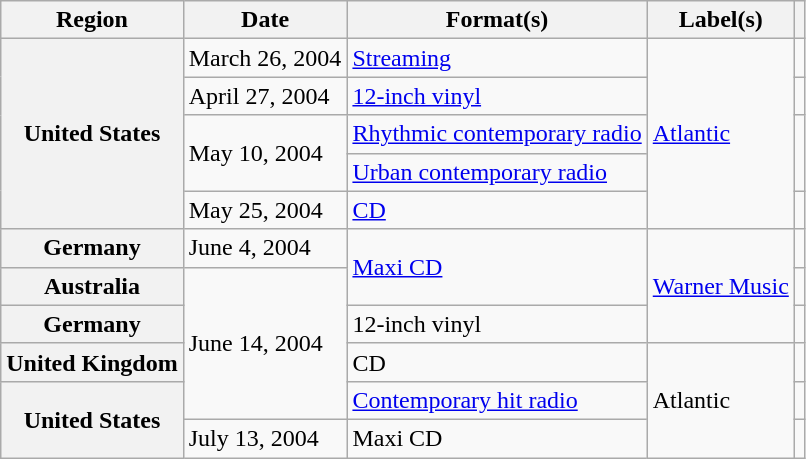<table class="wikitable plainrowheaders">
<tr>
<th scope="col">Region</th>
<th scope="col">Date</th>
<th scope="col">Format(s)</th>
<th scope="col">Label(s)</th>
<th scope="col"></th>
</tr>
<tr>
<th scope="row" rowspan="5">United States</th>
<td>March 26, 2004</td>
<td><a href='#'>Streaming</a></td>
<td rowspan="5"><a href='#'>Atlantic</a></td>
<td></td>
</tr>
<tr>
<td>April 27, 2004</td>
<td><a href='#'>12-inch vinyl</a></td>
<td></td>
</tr>
<tr>
<td rowspan="2">May 10, 2004</td>
<td><a href='#'>Rhythmic contemporary radio</a></td>
<td rowspan="2"></td>
</tr>
<tr>
<td><a href='#'>Urban contemporary radio</a></td>
</tr>
<tr>
<td>May 25, 2004</td>
<td><a href='#'>CD</a></td>
<td style="text-align:center;"></td>
</tr>
<tr>
<th scope="row">Germany</th>
<td>June 4, 2004</td>
<td rowspan="2"><a href='#'>Maxi CD</a></td>
<td rowspan="3"><a href='#'>Warner Music</a></td>
<td style="text-align:center;"></td>
</tr>
<tr>
<th scope="row">Australia</th>
<td rowspan="4">June 14, 2004</td>
<td></td>
</tr>
<tr>
<th scope="row">Germany</th>
<td>12-inch vinyl</td>
<td></td>
</tr>
<tr>
<th scope="row">United Kingdom</th>
<td>CD</td>
<td rowspan="3">Atlantic</td>
<td style="text-align:center;"></td>
</tr>
<tr>
<th scope="row" rowspan="2">United States</th>
<td><a href='#'>Contemporary hit radio</a></td>
<td></td>
</tr>
<tr>
<td>July 13, 2004</td>
<td>Maxi CD</td>
<td style="text-align:center;"></td>
</tr>
</table>
